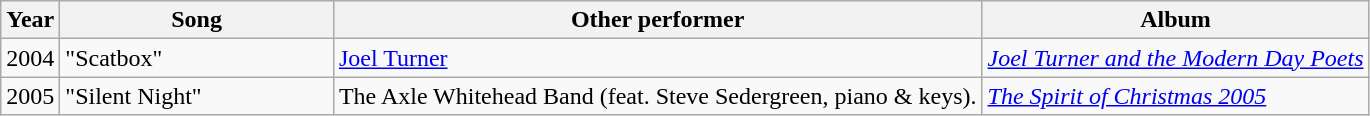<table class="wikitable">
<tr>
<th>Year</th>
<th style="width:175px;">Song</th>
<th>Other performer</th>
<th>Album</th>
</tr>
<tr>
<td>2004</td>
<td>"Scatbox"</td>
<td><a href='#'>Joel Turner</a></td>
<td><em><a href='#'>Joel Turner and the Modern Day Poets</a></em></td>
</tr>
<tr>
<td>2005</td>
<td>"Silent Night"</td>
<td>The Axle Whitehead Band (feat. Steve Sedergreen, piano & keys).</td>
<td><em><a href='#'>The Spirit of Christmas 2005</a></em></td>
</tr>
</table>
